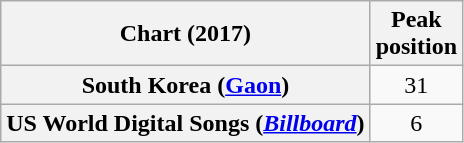<table class="wikitable plainrowheaders" style="text-align:center">
<tr>
<th scope="col">Chart (2017)</th>
<th scope="col">Peak<br>position</th>
</tr>
<tr>
<th scope="row">South Korea (<a href='#'>Gaon</a>)</th>
<td>31</td>
</tr>
<tr>
<th scope=row>US World Digital Songs (<em><a href='#'>Billboard</a></em>)</th>
<td>6</td>
</tr>
</table>
